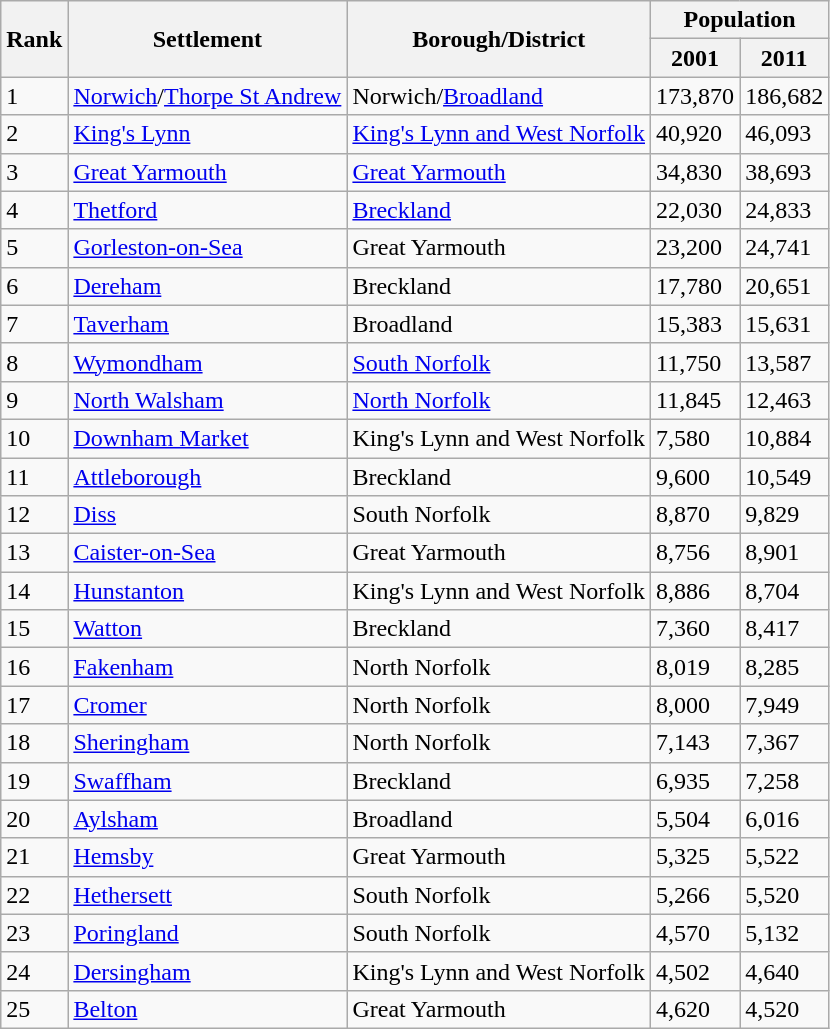<table class="wikitable sortable">
<tr>
<th rowspan="2">Rank</th>
<th rowspan="2">Settlement</th>
<th rowspan="2">Borough/District</th>
<th colspan="2">Population</th>
</tr>
<tr>
<th>2001</th>
<th>2011</th>
</tr>
<tr>
<td>1</td>
<td><a href='#'>Norwich</a>/<a href='#'>Thorpe St Andrew</a></td>
<td>Norwich/<a href='#'>Broadland</a></td>
<td>173,870</td>
<td>186,682</td>
</tr>
<tr>
<td>2</td>
<td><a href='#'>King's Lynn</a></td>
<td><a href='#'>King's Lynn and West Norfolk</a></td>
<td>40,920</td>
<td>46,093</td>
</tr>
<tr>
<td>3</td>
<td><a href='#'>Great Yarmouth</a></td>
<td><a href='#'>Great Yarmouth</a></td>
<td>34,830</td>
<td>38,693</td>
</tr>
<tr>
<td>4</td>
<td><a href='#'>Thetford</a></td>
<td><a href='#'>Breckland</a></td>
<td>22,030</td>
<td>24,833</td>
</tr>
<tr>
<td>5</td>
<td><a href='#'>Gorleston-on-Sea</a></td>
<td>Great Yarmouth</td>
<td>23,200</td>
<td>24,741</td>
</tr>
<tr>
<td>6</td>
<td><a href='#'>Dereham</a></td>
<td>Breckland</td>
<td>17,780</td>
<td>20,651</td>
</tr>
<tr>
<td>7</td>
<td><a href='#'>Taverham</a></td>
<td>Broadland</td>
<td>15,383</td>
<td>15,631</td>
</tr>
<tr>
<td>8</td>
<td><a href='#'>Wymondham</a></td>
<td><a href='#'>South Norfolk</a></td>
<td>11,750</td>
<td>13,587</td>
</tr>
<tr>
<td>9</td>
<td><a href='#'>North Walsham</a></td>
<td><a href='#'>North Norfolk</a></td>
<td>11,845</td>
<td>12,463</td>
</tr>
<tr>
<td>10</td>
<td><a href='#'>Downham Market</a></td>
<td>King's Lynn and West Norfolk</td>
<td>7,580</td>
<td>10,884</td>
</tr>
<tr>
<td>11</td>
<td><a href='#'>Attleborough</a></td>
<td>Breckland</td>
<td>9,600</td>
<td>10,549</td>
</tr>
<tr>
<td>12</td>
<td><a href='#'>Diss</a></td>
<td>South Norfolk</td>
<td>8,870</td>
<td>9,829</td>
</tr>
<tr>
<td>13</td>
<td><a href='#'>Caister-on-Sea</a></td>
<td>Great Yarmouth</td>
<td>8,756</td>
<td>8,901</td>
</tr>
<tr>
<td>14</td>
<td><a href='#'>Hunstanton</a></td>
<td>King's Lynn and West Norfolk</td>
<td>8,886</td>
<td>8,704</td>
</tr>
<tr>
<td>15</td>
<td><a href='#'>Watton</a></td>
<td>Breckland</td>
<td>7,360</td>
<td>8,417</td>
</tr>
<tr>
<td>16</td>
<td><a href='#'>Fakenham</a></td>
<td>North Norfolk</td>
<td>8,019</td>
<td>8,285</td>
</tr>
<tr>
<td>17</td>
<td><a href='#'>Cromer</a></td>
<td>North Norfolk</td>
<td>8,000</td>
<td>7,949</td>
</tr>
<tr>
<td>18</td>
<td><a href='#'>Sheringham</a></td>
<td>North Norfolk</td>
<td>7,143</td>
<td>7,367</td>
</tr>
<tr>
<td>19</td>
<td><a href='#'>Swaffham</a></td>
<td>Breckland</td>
<td>6,935</td>
<td>7,258</td>
</tr>
<tr>
<td>20</td>
<td><a href='#'>Aylsham</a></td>
<td>Broadland</td>
<td>5,504</td>
<td>6,016</td>
</tr>
<tr>
<td>21</td>
<td><a href='#'>Hemsby</a></td>
<td>Great Yarmouth</td>
<td>5,325</td>
<td>5,522</td>
</tr>
<tr>
<td>22</td>
<td><a href='#'>Hethersett</a></td>
<td>South Norfolk</td>
<td>5,266</td>
<td>5,520</td>
</tr>
<tr>
<td>23</td>
<td><a href='#'>Poringland</a></td>
<td>South Norfolk</td>
<td>4,570</td>
<td>5,132</td>
</tr>
<tr>
<td>24</td>
<td><a href='#'>Dersingham</a></td>
<td>King's Lynn and West Norfolk</td>
<td>4,502</td>
<td>4,640</td>
</tr>
<tr>
<td>25</td>
<td><a href='#'>Belton</a></td>
<td>Great Yarmouth</td>
<td>4,620</td>
<td>4,520</td>
</tr>
</table>
